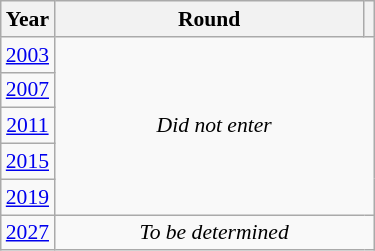<table class="wikitable" style="text-align: center; font-size:90%">
<tr>
<th>Year</th>
<th style="width:200px">Round</th>
<th></th>
</tr>
<tr>
<td><a href='#'>2003</a></td>
<td colspan="2" rowspan="5"><em>Did not enter</em></td>
</tr>
<tr>
<td><a href='#'>2007</a></td>
</tr>
<tr>
<td><a href='#'>2011</a></td>
</tr>
<tr>
<td><a href='#'>2015</a></td>
</tr>
<tr>
<td><a href='#'>2019</a></td>
</tr>
<tr>
<td><a href='#'>2027</a></td>
<td colspan="2"><em>To be determined</em></td>
</tr>
</table>
